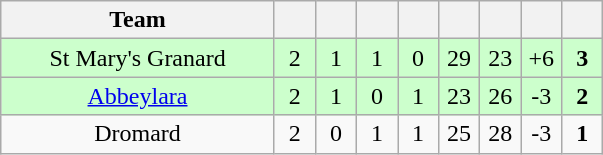<table class="wikitable" style="text-align:center">
<tr>
<th style="width:175px;">Team</th>
<th width="20"></th>
<th width="20"></th>
<th width="20"></th>
<th width="20"></th>
<th width="20"></th>
<th width="20"></th>
<th width="20"></th>
<th width="20"></th>
</tr>
<tr style="background:#cfc;">
<td>St Mary's Granard</td>
<td>2</td>
<td>1</td>
<td>1</td>
<td>0</td>
<td>29</td>
<td>23</td>
<td>+6</td>
<td><strong>3</strong></td>
</tr>
<tr style="background:#cfc;">
<td><a href='#'>Abbeylara</a></td>
<td>2</td>
<td>1</td>
<td>0</td>
<td>1</td>
<td>23</td>
<td>26</td>
<td>-3</td>
<td><strong>2</strong></td>
</tr>
<tr>
<td>Dromard</td>
<td>2</td>
<td>0</td>
<td>1</td>
<td>1</td>
<td>25</td>
<td>28</td>
<td>-3</td>
<td><strong>1</strong></td>
</tr>
</table>
